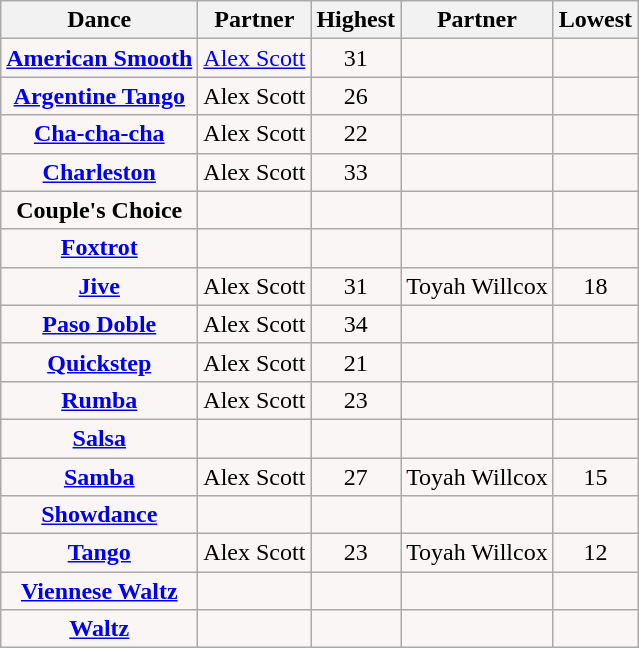<table class="wikitable sortable collapsed">
<tr style="text-align:Center; background:cc;">
<th>Dance</th>
<th>Partner</th>
<th>Highest</th>
<th>Partner</th>
<th>Lowest</th>
</tr>
<tr style="text-align: center; background:#faf6f6">
<td><strong><a href='#'>American Smooth</a></strong></td>
<td><a href='#'>Alex Scott</a></td>
<td>31</td>
<td></td>
<td></td>
</tr>
<tr style="text-align: center; background:#faf6f6">
<td><strong><a href='#'>Argentine Tango</a></strong></td>
<td>Alex Scott</td>
<td>26</td>
<td></td>
<td></td>
</tr>
<tr style="text-align: center; background:#faf6f6">
<td><strong><a href='#'>Cha-cha-cha</a></strong></td>
<td>Alex Scott</td>
<td>22</td>
<td></td>
<td></td>
</tr>
<tr style="text-align: center; background:#faf6f6">
<td><strong><a href='#'>Charleston</a></strong></td>
<td>Alex Scott</td>
<td>33</td>
<td></td>
<td></td>
</tr>
<tr style="text-align: center; background:#faf6f6">
<td><strong>Couple's Choice</strong></td>
<td></td>
<td></td>
<td></td>
<td></td>
</tr>
<tr style="text-align: center; background:#faf6f6">
<td><strong><a href='#'>Foxtrot</a></strong></td>
<td></td>
<td></td>
<td></td>
<td></td>
</tr>
<tr style="text-align: center; background:#faf6f6">
<td><strong><a href='#'>Jive</a></strong></td>
<td>Alex Scott</td>
<td>31</td>
<td>Toyah Willcox</td>
<td>18</td>
</tr>
<tr style="text-align: center; background:#faf6f6">
<td><strong><a href='#'>Paso Doble</a></strong></td>
<td>Alex Scott</td>
<td>34</td>
<td></td>
<td></td>
</tr>
<tr style="text-align: center; background:#faf6f6">
<td><strong><a href='#'>Quickstep</a></strong></td>
<td>Alex Scott</td>
<td>21</td>
<td></td>
<td></td>
</tr>
<tr style="text-align: center; background:#faf6f6">
<td><strong><a href='#'>Rumba</a></strong></td>
<td>Alex Scott</td>
<td>23</td>
<td></td>
<td></td>
</tr>
<tr style="text-align: center; background:#faf6f6">
<td><strong><a href='#'>Salsa</a></strong></td>
<td></td>
<td></td>
<td></td>
<td></td>
</tr>
<tr style="text-align: center; background:#faf6f6">
<td><strong><a href='#'>Samba</a></strong></td>
<td>Alex Scott</td>
<td>27</td>
<td>Toyah Willcox</td>
<td>15</td>
</tr>
<tr style="text-align: center; background:#faf6f6">
<td><strong><a href='#'>Showdance</a></strong></td>
<td></td>
<td></td>
<td></td>
<td></td>
</tr>
<tr style="text-align: center; background:#faf6f6">
<td><strong><a href='#'>Tango</a></strong></td>
<td>Alex Scott</td>
<td>23</td>
<td>Toyah Willcox</td>
<td>12</td>
</tr>
<tr style="text-align: center; background:#faf6f6">
<td><strong><a href='#'>Viennese Waltz</a></strong></td>
<td></td>
<td></td>
<td></td>
<td></td>
</tr>
<tr style="text-align: center; background:#faf6f6">
<td><strong><a href='#'>Waltz</a></strong></td>
<td></td>
<td></td>
<td></td>
<td></td>
</tr>
</table>
